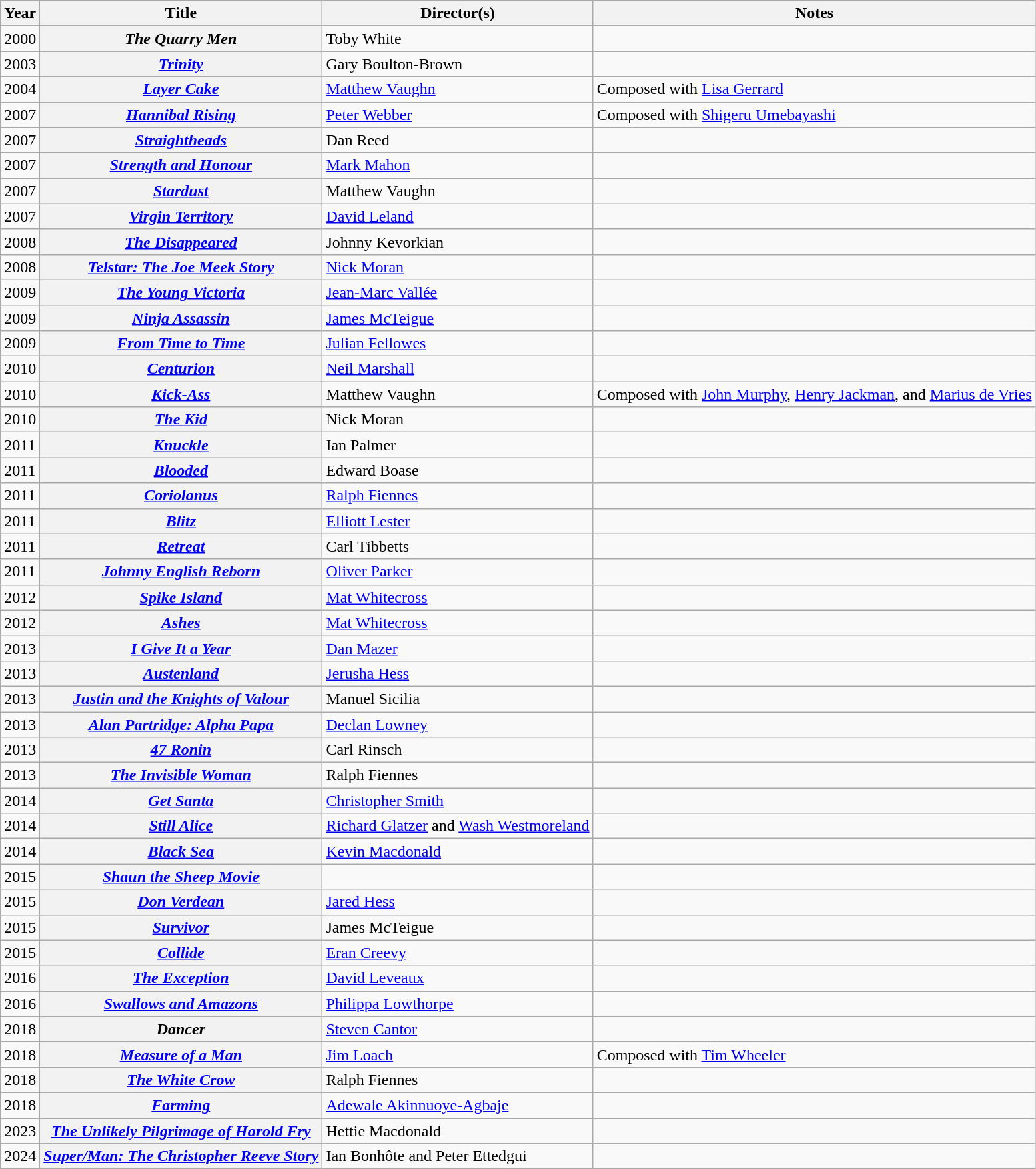<table class="wikitable plainrowheaders">
<tr>
<th>Year</th>
<th>Title</th>
<th>Director(s)</th>
<th>Notes</th>
</tr>
<tr>
<td>2000</td>
<th scope="row"><em>The Quarry Men</em></th>
<td>Toby White</td>
<td></td>
</tr>
<tr>
<td>2003</td>
<th scope="row"><em><a href='#'>Trinity</a></em></th>
<td>Gary Boulton-Brown</td>
<td></td>
</tr>
<tr>
<td>2004</td>
<th scope="row"><em><a href='#'>Layer Cake</a></em></th>
<td><a href='#'>Matthew Vaughn</a></td>
<td>Composed with <a href='#'>Lisa Gerrard</a></td>
</tr>
<tr>
<td>2007</td>
<th scope="row"><em><a href='#'>Hannibal Rising</a></em></th>
<td><a href='#'>Peter Webber</a></td>
<td>Composed with <a href='#'>Shigeru Umebayashi</a></td>
</tr>
<tr>
<td>2007</td>
<th scope="row"><em><a href='#'>Straightheads</a></em></th>
<td>Dan Reed</td>
<td></td>
</tr>
<tr>
<td>2007</td>
<th scope="row"><em><a href='#'>Strength and Honour</a></em></th>
<td><a href='#'>Mark Mahon</a></td>
<td></td>
</tr>
<tr>
<td>2007</td>
<th scope="row"><em><a href='#'>Stardust</a></em></th>
<td>Matthew Vaughn</td>
<td></td>
</tr>
<tr>
<td>2007</td>
<th scope="row"><em><a href='#'>Virgin Territory</a></em></th>
<td><a href='#'>David Leland</a></td>
<td></td>
</tr>
<tr>
<td>2008</td>
<th scope="row"><em><a href='#'>The Disappeared</a></em></th>
<td>Johnny Kevorkian</td>
<td></td>
</tr>
<tr>
<td>2008</td>
<th scope="row"><em><a href='#'>Telstar: The Joe Meek Story</a></em></th>
<td><a href='#'>Nick Moran</a></td>
<td></td>
</tr>
<tr>
<td>2009</td>
<th scope="row"><em><a href='#'>The Young Victoria</a></em></th>
<td><a href='#'>Jean-Marc Vallée</a></td>
<td></td>
</tr>
<tr>
<td>2009</td>
<th scope="row"><em><a href='#'>Ninja Assassin</a></em></th>
<td><a href='#'>James McTeigue</a></td>
<td></td>
</tr>
<tr>
<td>2009</td>
<th scope="row"><em><a href='#'>From Time to Time</a></em></th>
<td><a href='#'>Julian Fellowes</a></td>
<td></td>
</tr>
<tr>
<td>2010</td>
<th scope="row"><em><a href='#'>Centurion</a></em></th>
<td><a href='#'>Neil Marshall</a></td>
<td></td>
</tr>
<tr>
<td>2010</td>
<th scope="row"><em><a href='#'>Kick-Ass</a></em></th>
<td>Matthew Vaughn</td>
<td>Composed with <a href='#'>John Murphy</a>, <a href='#'>Henry Jackman</a>, and <a href='#'>Marius de Vries</a></td>
</tr>
<tr>
<td>2010</td>
<th scope="row"><em><a href='#'>The Kid</a></em></th>
<td>Nick Moran</td>
<td></td>
</tr>
<tr>
<td>2011</td>
<th scope="row"><em><a href='#'>Knuckle</a></em></th>
<td>Ian Palmer</td>
<td></td>
</tr>
<tr>
<td>2011</td>
<th scope="row"><em><a href='#'>Blooded</a></em></th>
<td>Edward Boase</td>
<td></td>
</tr>
<tr>
<td>2011</td>
<th scope="row"><em><a href='#'>Coriolanus</a></em></th>
<td><a href='#'>Ralph Fiennes</a></td>
<td></td>
</tr>
<tr>
<td>2011</td>
<th scope="row"><em><a href='#'>Blitz</a></em></th>
<td><a href='#'>Elliott Lester</a></td>
<td></td>
</tr>
<tr>
<td>2011</td>
<th scope="row"><em><a href='#'>Retreat</a></em></th>
<td>Carl Tibbetts</td>
<td></td>
</tr>
<tr>
<td>2011</td>
<th scope="row"><em><a href='#'>Johnny English Reborn</a></em></th>
<td><a href='#'>Oliver Parker</a></td>
<td></td>
</tr>
<tr>
<td>2012</td>
<th scope="row"><em><a href='#'>Spike Island</a></em></th>
<td><a href='#'>Mat Whitecross</a></td>
<td></td>
</tr>
<tr>
<td>2012</td>
<th scope="row"><em><a href='#'>Ashes</a></em></th>
<td><a href='#'>Mat Whitecross</a></td>
<td></td>
</tr>
<tr>
<td>2013</td>
<th scope="row"><em><a href='#'>I Give It a Year</a></em></th>
<td><a href='#'>Dan Mazer</a></td>
<td></td>
</tr>
<tr>
<td>2013</td>
<th scope="row"><em><a href='#'>Austenland</a></em></th>
<td><a href='#'>Jerusha Hess</a></td>
<td></td>
</tr>
<tr>
<td>2013</td>
<th scope="row"><em><a href='#'>Justin and the Knights of Valour</a></em></th>
<td>Manuel Sicilia</td>
<td></td>
</tr>
<tr>
<td>2013</td>
<th scope="row"><em><a href='#'>Alan Partridge: Alpha Papa</a></em></th>
<td><a href='#'>Declan Lowney</a></td>
<td></td>
</tr>
<tr>
<td>2013</td>
<th scope="row"><em><a href='#'>47 Ronin</a></em></th>
<td>Carl Rinsch</td>
<td></td>
</tr>
<tr>
<td>2013</td>
<th scope="row"><em><a href='#'>The Invisible Woman</a></em></th>
<td>Ralph Fiennes</td>
<td></td>
</tr>
<tr>
<td>2014</td>
<th scope="row"><em><a href='#'>Get Santa</a></em></th>
<td><a href='#'>Christopher Smith</a></td>
<td></td>
</tr>
<tr>
<td>2014</td>
<th scope="row"><em><a href='#'>Still Alice</a></em></th>
<td><a href='#'>Richard Glatzer</a> and <a href='#'>Wash Westmoreland</a></td>
<td></td>
</tr>
<tr>
<td>2014</td>
<th scope="row"><em><a href='#'>Black Sea</a></em></th>
<td><a href='#'>Kevin Macdonald</a></td>
<td></td>
</tr>
<tr>
<td>2015</td>
<th scope="row"><em><a href='#'>Shaun the Sheep Movie</a></em></th>
<td></td>
<td></td>
</tr>
<tr>
<td>2015</td>
<th scope="row"><em><a href='#'>Don Verdean</a></em></th>
<td><a href='#'>Jared Hess</a></td>
<td></td>
</tr>
<tr>
<td>2015</td>
<th scope="row"><em><a href='#'>Survivor</a></em></th>
<td>James McTeigue</td>
<td></td>
</tr>
<tr>
<td>2015</td>
<th scope="row"><em><a href='#'>Collide</a></em></th>
<td><a href='#'>Eran Creevy</a></td>
<td></td>
</tr>
<tr>
<td>2016</td>
<th scope="row"><em><a href='#'>The Exception</a></em></th>
<td><a href='#'>David Leveaux</a></td>
<td></td>
</tr>
<tr>
<td>2016</td>
<th scope="row"><em><a href='#'>Swallows and Amazons</a></em></th>
<td><a href='#'>Philippa Lowthorpe</a></td>
<td></td>
</tr>
<tr>
<td>2018</td>
<th scope="row"><em>Dancer</em></th>
<td><a href='#'>Steven Cantor</a></td>
<td></td>
</tr>
<tr>
<td>2018</td>
<th scope="row"><em><a href='#'>Measure of a Man</a></em></th>
<td><a href='#'>Jim Loach</a></td>
<td>Composed with <a href='#'>Tim Wheeler</a></td>
</tr>
<tr>
<td>2018</td>
<th scope="row"><em><a href='#'>The White Crow</a></em></th>
<td>Ralph Fiennes</td>
<td></td>
</tr>
<tr>
<td>2018</td>
<th scope="row"><em><a href='#'>Farming</a></em></th>
<td><a href='#'>Adewale Akinnuoye-Agbaje</a></td>
<td></td>
</tr>
<tr>
<td>2023</td>
<th scope="row"><em><a href='#'>The Unlikely Pilgrimage of Harold Fry</a></em></th>
<td>Hettie Macdonald</td>
<td></td>
</tr>
<tr>
<td>2024</td>
<th scope="row"><em><a href='#'>Super/Man: The Christopher Reeve Story</a></em></th>
<td>Ian Bonhôte and Peter Ettedgui</td>
<td></td>
</tr>
</table>
